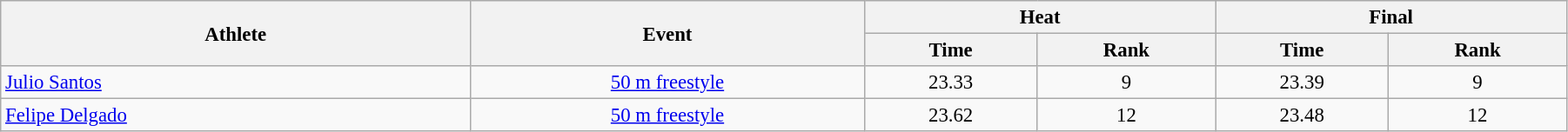<table class=wikitable style="font-size:95%" width="95%">
<tr>
<th rowspan="2">Athlete</th>
<th rowspan="2">Event</th>
<th colspan="2">Heat</th>
<th colspan="2">Final</th>
</tr>
<tr>
<th>Time</th>
<th>Rank</th>
<th>Time</th>
<th>Rank</th>
</tr>
<tr>
<td width=30%><a href='#'>Julio Santos</a></td>
<td align=center><a href='#'>50 m freestyle</a></td>
<td align=center>23.33</td>
<td align=center>9</td>
<td align=center>23.39</td>
<td align=center>9</td>
</tr>
<tr>
<td width=30%><a href='#'>Felipe Delgado</a></td>
<td align=center><a href='#'>50 m freestyle</a></td>
<td align=center>23.62</td>
<td align=center>12</td>
<td align=center>23.48</td>
<td align=center>12</td>
</tr>
</table>
